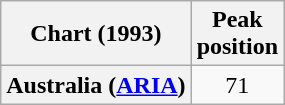<table class="wikitable plainrowheaders" style="text-align:center">
<tr>
<th scope="col">Chart (1993)</th>
<th scope="col">Peak<br>position</th>
</tr>
<tr>
<th scope="row">Australia (<a href='#'>ARIA</a>)</th>
<td>71</td>
</tr>
</table>
